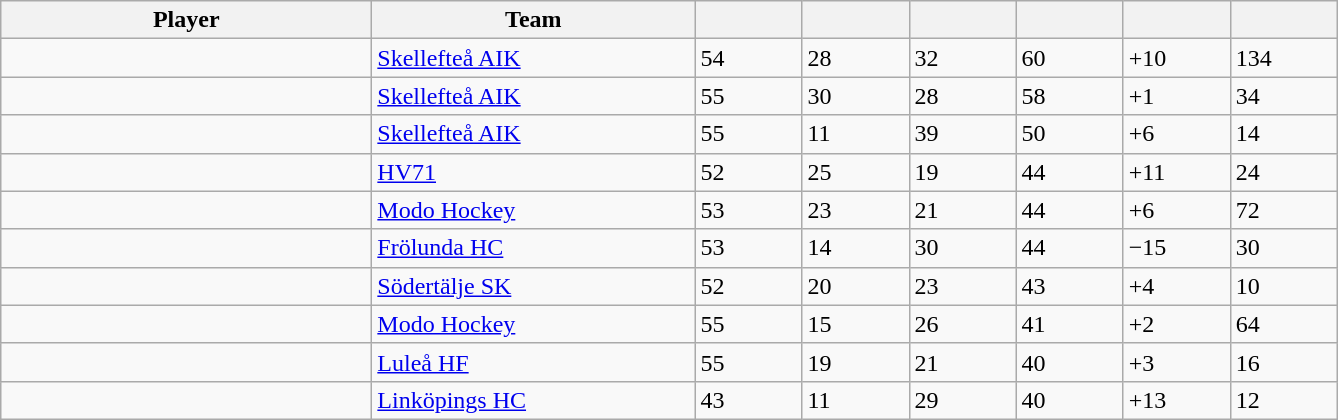<table class="wikitable sortable">
<tr>
<th style="width: 15em;">Player</th>
<th style="width: 13em;">Team</th>
<th style="width: 4em;"></th>
<th style="width: 4em;"></th>
<th style="width: 4em;"></th>
<th style="width: 4em;"></th>
<th style="width: 4em;"></th>
<th style="width: 4em;"></th>
</tr>
<tr>
<td> </td>
<td><a href='#'>Skellefteå AIK</a></td>
<td>54</td>
<td>28</td>
<td>32</td>
<td>60</td>
<td>+10</td>
<td>134</td>
</tr>
<tr>
<td> </td>
<td><a href='#'>Skellefteå AIK</a></td>
<td>55</td>
<td>30</td>
<td>28</td>
<td>58</td>
<td>+1</td>
<td>34</td>
</tr>
<tr>
<td> </td>
<td><a href='#'>Skellefteå AIK</a></td>
<td>55</td>
<td>11</td>
<td>39</td>
<td>50</td>
<td>+6</td>
<td>14</td>
</tr>
<tr>
<td> </td>
<td><a href='#'>HV71</a></td>
<td>52</td>
<td>25</td>
<td>19</td>
<td>44</td>
<td>+11</td>
<td>24</td>
</tr>
<tr>
<td> </td>
<td><a href='#'>Modo Hockey</a></td>
<td>53</td>
<td>23</td>
<td>21</td>
<td>44</td>
<td>+6</td>
<td>72</td>
</tr>
<tr>
<td> </td>
<td><a href='#'>Frölunda HC</a></td>
<td>53</td>
<td>14</td>
<td>30</td>
<td>44</td>
<td>−15</td>
<td>30</td>
</tr>
<tr>
<td> </td>
<td><a href='#'>Södertälje SK</a></td>
<td>52</td>
<td>20</td>
<td>23</td>
<td>43</td>
<td>+4</td>
<td>10</td>
</tr>
<tr>
<td> </td>
<td><a href='#'>Modo Hockey</a></td>
<td>55</td>
<td>15</td>
<td>26</td>
<td>41</td>
<td>+2</td>
<td>64</td>
</tr>
<tr>
<td> </td>
<td><a href='#'>Luleå HF</a></td>
<td>55</td>
<td>19</td>
<td>21</td>
<td>40</td>
<td>+3</td>
<td>16</td>
</tr>
<tr>
<td> </td>
<td><a href='#'>Linköpings HC</a></td>
<td>43</td>
<td>11</td>
<td>29</td>
<td>40</td>
<td>+13</td>
<td>12</td>
</tr>
</table>
